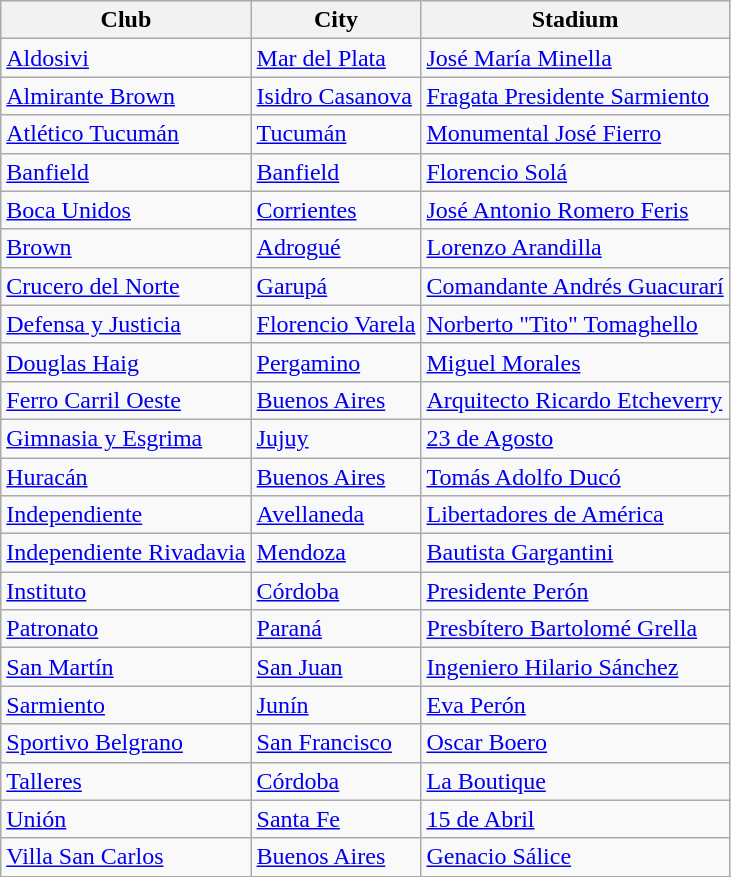<table class="wikitable sortable">
<tr>
<th>Club</th>
<th>City</th>
<th>Stadium</th>
</tr>
<tr>
<td><a href='#'>Aldosivi</a></td>
<td><a href='#'>Mar del Plata</a></td>
<td><a href='#'>José María Minella</a></td>
</tr>
<tr>
<td><a href='#'>Almirante Brown</a></td>
<td><a href='#'>Isidro Casanova</a></td>
<td><a href='#'>Fragata Presidente Sarmiento</a></td>
</tr>
<tr>
<td><a href='#'>Atlético Tucumán</a></td>
<td><a href='#'>Tucumán</a></td>
<td><a href='#'>Monumental José Fierro</a></td>
</tr>
<tr>
<td><a href='#'>Banfield</a></td>
<td><a href='#'>Banfield</a></td>
<td><a href='#'>Florencio Solá</a></td>
</tr>
<tr>
<td><a href='#'>Boca Unidos</a></td>
<td><a href='#'>Corrientes</a></td>
<td><a href='#'>José Antonio Romero Feris</a></td>
</tr>
<tr>
<td><a href='#'>Brown</a></td>
<td><a href='#'>Adrogué</a></td>
<td><a href='#'>Lorenzo Arandilla</a></td>
</tr>
<tr>
<td><a href='#'>Crucero del Norte</a></td>
<td><a href='#'>Garupá</a></td>
<td><a href='#'>Comandante Andrés Guacurarí</a></td>
</tr>
<tr>
<td><a href='#'>Defensa y Justicia</a></td>
<td><a href='#'>Florencio Varela</a></td>
<td><a href='#'>Norberto "Tito" Tomaghello</a></td>
</tr>
<tr>
<td><a href='#'>Douglas Haig</a></td>
<td><a href='#'>Pergamino</a></td>
<td><a href='#'>Miguel Morales</a></td>
</tr>
<tr>
<td><a href='#'>Ferro Carril Oeste</a></td>
<td><a href='#'>Buenos Aires</a></td>
<td><a href='#'>Arquitecto Ricardo Etcheverry</a></td>
</tr>
<tr>
<td><a href='#'>Gimnasia y Esgrima</a></td>
<td><a href='#'>Jujuy</a></td>
<td><a href='#'>23 de Agosto</a></td>
</tr>
<tr>
<td><a href='#'>Huracán</a></td>
<td><a href='#'>Buenos Aires</a></td>
<td><a href='#'>Tomás Adolfo Ducó</a></td>
</tr>
<tr>
<td><a href='#'>Independiente</a></td>
<td><a href='#'>Avellaneda</a></td>
<td><a href='#'>Libertadores de América</a></td>
</tr>
<tr>
<td><a href='#'>Independiente Rivadavia</a></td>
<td><a href='#'>Mendoza</a></td>
<td><a href='#'>Bautista Gargantini</a></td>
</tr>
<tr>
<td><a href='#'>Instituto</a></td>
<td><a href='#'>Córdoba</a></td>
<td><a href='#'>Presidente Perón</a></td>
</tr>
<tr>
<td><a href='#'>Patronato</a></td>
<td><a href='#'>Paraná</a></td>
<td><a href='#'>Presbítero Bartolomé Grella</a></td>
</tr>
<tr>
<td><a href='#'>San Martín</a></td>
<td><a href='#'>San Juan</a></td>
<td><a href='#'>Ingeniero Hilario Sánchez</a></td>
</tr>
<tr>
<td><a href='#'>Sarmiento</a></td>
<td><a href='#'>Junín</a></td>
<td><a href='#'>Eva Perón</a></td>
</tr>
<tr>
<td><a href='#'>Sportivo Belgrano</a></td>
<td><a href='#'>San Francisco</a></td>
<td><a href='#'>Oscar Boero</a></td>
</tr>
<tr>
<td><a href='#'>Talleres</a></td>
<td><a href='#'>Córdoba</a></td>
<td><a href='#'>La Boutique</a></td>
</tr>
<tr>
<td><a href='#'>Unión</a></td>
<td><a href='#'>Santa Fe</a></td>
<td><a href='#'>15 de Abril</a></td>
</tr>
<tr>
<td><a href='#'>Villa San Carlos</a></td>
<td><a href='#'>Buenos Aires</a></td>
<td><a href='#'>Genacio Sálice</a></td>
</tr>
<tr>
</tr>
</table>
